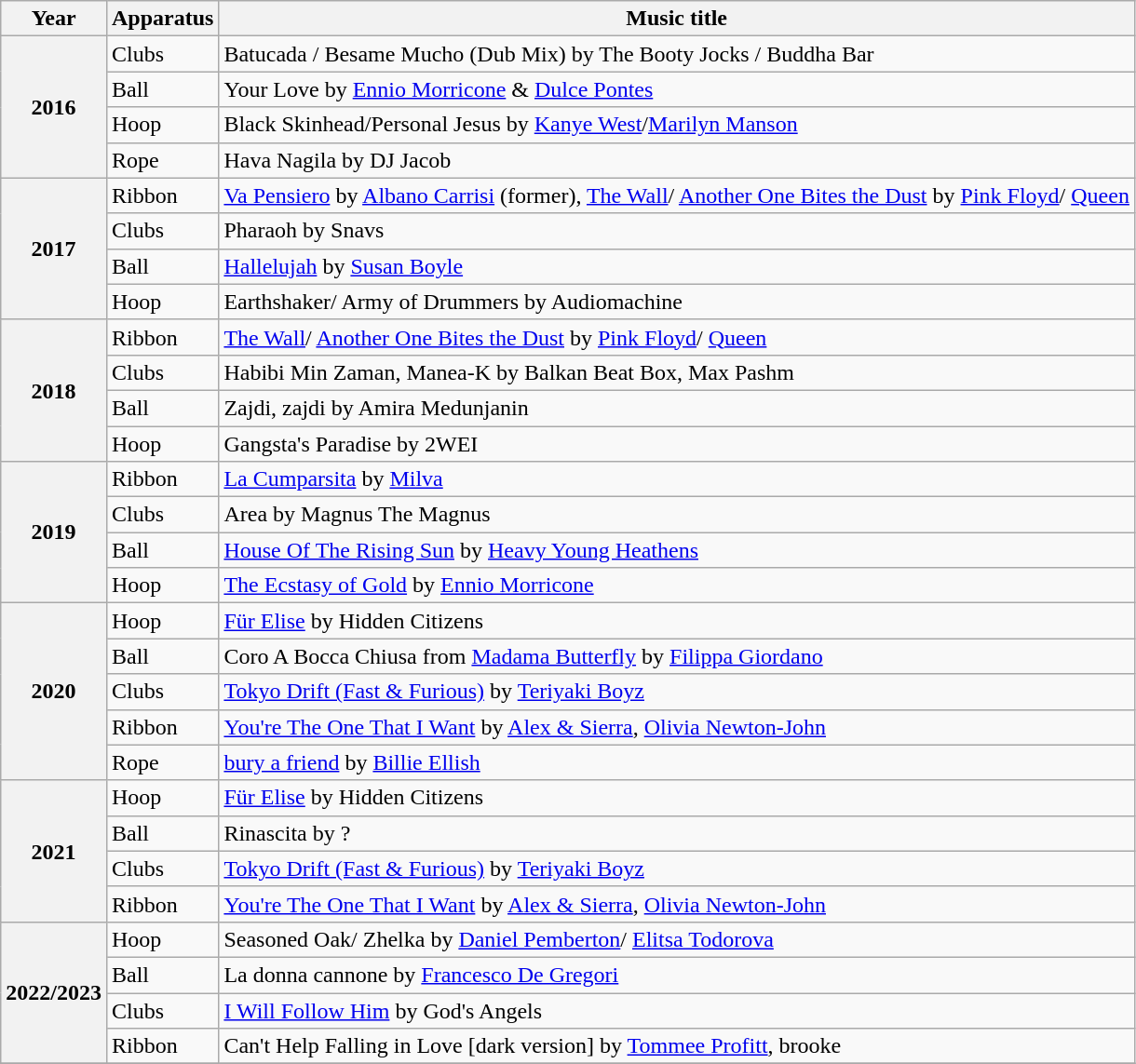<table class="wikitable plainrowheaders">
<tr>
<th scope=col>Year</th>
<th scope=col>Apparatus</th>
<th scope=col>Music title</th>
</tr>
<tr>
<th scope=row rowspan=4>2016</th>
<td>Clubs</td>
<td>Batucada / Besame Mucho (Dub Mix) by The Booty Jocks / Buddha Bar</td>
</tr>
<tr>
<td>Ball</td>
<td>Your Love by <a href='#'>Ennio Morricone</a> & <a href='#'>Dulce Pontes</a></td>
</tr>
<tr>
<td>Hoop</td>
<td>Black Skinhead/Personal Jesus by <a href='#'>Kanye West</a>/<a href='#'>Marilyn Manson</a></td>
</tr>
<tr>
<td>Rope</td>
<td>Hava Nagila by DJ Jacob</td>
</tr>
<tr>
<th scope=row rowspan=4>2017</th>
<td>Ribbon</td>
<td><a href='#'>Va Pensiero</a> by <a href='#'>Albano Carrisi</a> (former), <a href='#'>The Wall</a>/ <a href='#'>Another One Bites the Dust</a> by <a href='#'>Pink Floyd</a>/ <a href='#'>Queen</a></td>
</tr>
<tr>
<td>Clubs</td>
<td>Pharaoh by Snavs</td>
</tr>
<tr>
<td>Ball</td>
<td><a href='#'>Hallelujah</a> by <a href='#'>Susan Boyle</a></td>
</tr>
<tr>
<td>Hoop</td>
<td>Earthshaker/ Army of Drummers by Audiomachine</td>
</tr>
<tr>
<th scope=row rowspan=4>2018</th>
<td>Ribbon</td>
<td><a href='#'>The Wall</a>/ <a href='#'>Another One Bites the Dust</a> by <a href='#'>Pink Floyd</a>/ <a href='#'>Queen</a></td>
</tr>
<tr>
<td>Clubs</td>
<td>Habibi Min Zaman, Manea-K by Balkan Beat Box, Max Pashm</td>
</tr>
<tr>
<td>Ball</td>
<td>Zajdi, zajdi by Amira Medunjanin</td>
</tr>
<tr>
<td>Hoop</td>
<td>Gangsta's Paradise by 2WEI</td>
</tr>
<tr>
<th scope=row rowspan="4">2019</th>
<td>Ribbon</td>
<td><a href='#'>La Cumparsita</a> by <a href='#'>Milva</a></td>
</tr>
<tr>
<td>Clubs</td>
<td>Area by Magnus The Magnus</td>
</tr>
<tr>
<td>Ball</td>
<td><a href='#'>House Of The Rising Sun</a> by <a href='#'>Heavy Young Heathens</a></td>
</tr>
<tr>
<td>Hoop</td>
<td><a href='#'>The Ecstasy of Gold</a> by <a href='#'>Ennio Morricone</a></td>
</tr>
<tr>
<th scope=row rowspan="5">2020</th>
<td>Hoop</td>
<td><a href='#'>Für Elise</a> by Hidden Citizens</td>
</tr>
<tr>
<td>Ball</td>
<td>Coro A Bocca Chiusa from <a href='#'>Madama Butterfly</a> by <a href='#'>Filippa Giordano</a></td>
</tr>
<tr>
<td>Clubs</td>
<td><a href='#'>Tokyo Drift (Fast & Furious)</a> by <a href='#'>Teriyaki Boyz</a></td>
</tr>
<tr>
<td>Ribbon</td>
<td><a href='#'>You're The One That I Want</a> by <a href='#'>Alex & Sierra</a>, <a href='#'>Olivia Newton-John</a></td>
</tr>
<tr>
<td>Rope</td>
<td><a href='#'>bury a friend</a> by <a href='#'>Billie Ellish</a></td>
</tr>
<tr>
<th scope=row rowspan="4">2021</th>
<td>Hoop</td>
<td><a href='#'>Für Elise</a> by Hidden Citizens</td>
</tr>
<tr>
<td>Ball</td>
<td>Rinascita by ?</td>
</tr>
<tr>
<td>Clubs</td>
<td><a href='#'>Tokyo Drift (Fast & Furious)</a> by <a href='#'>Teriyaki Boyz</a></td>
</tr>
<tr>
<td>Ribbon</td>
<td><a href='#'>You're The One That I Want</a> by <a href='#'>Alex & Sierra</a>, <a href='#'>Olivia Newton-John</a></td>
</tr>
<tr>
<th scope=row rowspan="4">2022/2023</th>
<td>Hoop</td>
<td>Seasoned Oak/ Zhelka by <a href='#'>Daniel Pemberton</a>/ <a href='#'>Elitsa Todorova</a></td>
</tr>
<tr>
<td>Ball</td>
<td>La donna cannone by <a href='#'>Francesco De Gregori</a></td>
</tr>
<tr>
<td>Clubs</td>
<td><a href='#'>I Will Follow Him</a> by God's Angels</td>
</tr>
<tr>
<td>Ribbon</td>
<td>Can't Help Falling in Love [dark version] by <a href='#'>Tommee Profitt</a>, brooke</td>
</tr>
<tr>
</tr>
</table>
